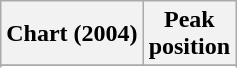<table class="wikitable sortable plainrowheaders">
<tr>
<th>Chart (2004)</th>
<th>Peak<br>position</th>
</tr>
<tr>
</tr>
<tr>
</tr>
<tr>
</tr>
<tr>
</tr>
<tr>
</tr>
<tr>
</tr>
</table>
